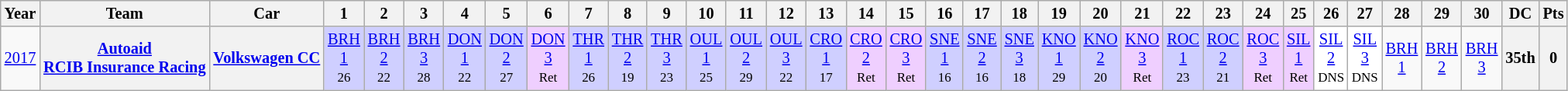<table class="wikitable" style="text-align:center; font-size:85%">
<tr>
<th>Year</th>
<th>Team</th>
<th>Car</th>
<th>1</th>
<th>2</th>
<th>3</th>
<th>4</th>
<th>5</th>
<th>6</th>
<th>7</th>
<th>8</th>
<th>9</th>
<th>10</th>
<th>11</th>
<th>12</th>
<th>13</th>
<th>14</th>
<th>15</th>
<th>16</th>
<th>17</th>
<th>18</th>
<th>19</th>
<th>20</th>
<th>21</th>
<th>22</th>
<th>23</th>
<th>24</th>
<th>25</th>
<th>26</th>
<th>27</th>
<th>28</th>
<th>29</th>
<th>30</th>
<th>DC</th>
<th>Pts</th>
</tr>
<tr>
<td><a href='#'>2017</a></td>
<th nowrap><a href='#'>Autoaid<br>RCIB Insurance Racing</a></th>
<th nowrap><a href='#'>Volkswagen CC</a></th>
<td style="background:#CFCFFF;"><a href='#'>BRH<br>1</a><br><small>26</small></td>
<td style="background:#CFCFFF;"><a href='#'>BRH<br>2</a><br><small>22</small></td>
<td style="background:#CFCFFF;"><a href='#'>BRH<br>3</a><br><small>28</small></td>
<td style="background:#CFCFFF;"><a href='#'>DON<br>1</a><br><small>22</small></td>
<td style="background:#CFCFFF;"><a href='#'>DON<br>2</a><br><small>27</small></td>
<td style="background:#EFCFFF;"><a href='#'>DON<br>3</a><br><small>Ret</small></td>
<td style="background:#CFCFFF;"><a href='#'>THR<br>1</a><br><small>26</small></td>
<td style="background:#CFCFFF;"><a href='#'>THR<br>2</a><br><small>19</small></td>
<td style="background:#CFCFFF;"><a href='#'>THR<br>3</a><br><small>23</small></td>
<td style="background:#CFCFFF;"><a href='#'>OUL<br>1</a><br><small>25</small></td>
<td style="background:#CFCFFF;"><a href='#'>OUL<br>2</a><br><small>29</small></td>
<td style="background:#CFCFFF;"><a href='#'>OUL<br>3</a><br><small>22</small></td>
<td style="background:#CFCFFF;"><a href='#'>CRO<br>1</a><br><small>17</small></td>
<td style="background:#EFCFFF;"><a href='#'>CRO<br>2</a><br><small>Ret</small></td>
<td style="background:#EFCFFF;"><a href='#'>CRO<br>3</a><br><small>Ret</small></td>
<td style="background:#CFCFFF;"><a href='#'>SNE<br>1</a><br><small>16</small></td>
<td style="background:#CFCFFF;"><a href='#'>SNE<br>2</a><br><small>16</small></td>
<td style="background:#CFCFFF;"><a href='#'>SNE<br>3</a><br><small>18</small></td>
<td style="background:#CFCFFF;"><a href='#'>KNO<br>1</a><br><small>29</small></td>
<td style="background:#CFCFFF;"><a href='#'>KNO<br>2</a><br><small>20</small></td>
<td style="background:#EFCFFF;"><a href='#'>KNO<br>3</a><br><small>Ret</small></td>
<td style="background:#CFCFFF;"><a href='#'>ROC<br>1</a><br><small>23</small></td>
<td style="background:#CFCFFF;"><a href='#'>ROC<br>2</a><br><small>21</small></td>
<td style="background:#EFCFFF;"><a href='#'>ROC<br>3</a><br><small>Ret</small></td>
<td style="background:#EFCFFF;"><a href='#'>SIL<br>1</a><br><small>Ret</small></td>
<td style="background:#FFFFFF;"><a href='#'>SIL<br>2</a><br><small>DNS</small></td>
<td style="background:#FFFFFF;"><a href='#'>SIL<br>3</a><br><small>DNS</small></td>
<td><a href='#'>BRH<br>1</a></td>
<td><a href='#'>BRH<br>2</a></td>
<td><a href='#'>BRH<br>3</a></td>
<th>35th</th>
<th>0</th>
</tr>
</table>
